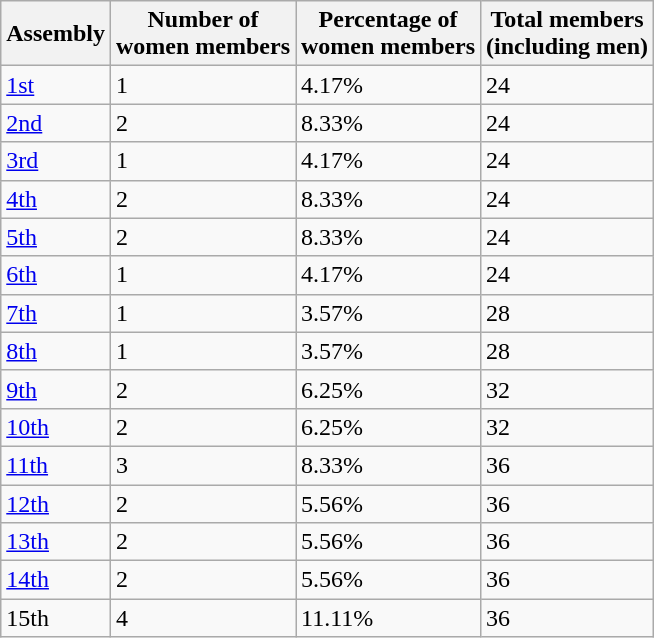<table class=wikitable sortable>
<tr>
<th>Assembly</th>
<th>Number of<br>women members</th>
<th>Percentage of<br>women members</th>
<th>Total members<br>(including men)</th>
</tr>
<tr>
<td><a href='#'>1st</a></td>
<td>1</td>
<td>4.17%</td>
<td>24</td>
</tr>
<tr>
<td><a href='#'>2nd</a></td>
<td>2</td>
<td>8.33%</td>
<td>24</td>
</tr>
<tr>
<td><a href='#'>3rd</a></td>
<td>1</td>
<td>4.17%</td>
<td>24</td>
</tr>
<tr>
<td><a href='#'>4th</a></td>
<td>2</td>
<td>8.33%</td>
<td>24</td>
</tr>
<tr>
<td><a href='#'>5th</a></td>
<td>2</td>
<td>8.33%</td>
<td>24</td>
</tr>
<tr>
<td><a href='#'>6th</a></td>
<td>1</td>
<td>4.17%</td>
<td>24</td>
</tr>
<tr>
<td><a href='#'>7th</a></td>
<td>1</td>
<td>3.57%</td>
<td>28</td>
</tr>
<tr>
<td><a href='#'>8th</a></td>
<td>1</td>
<td>3.57%</td>
<td>28</td>
</tr>
<tr>
<td><a href='#'>9th</a></td>
<td>2</td>
<td>6.25%</td>
<td>32</td>
</tr>
<tr>
<td><a href='#'>10th</a></td>
<td>2</td>
<td>6.25%</td>
<td>32</td>
</tr>
<tr>
<td><a href='#'>11th</a></td>
<td>3</td>
<td>8.33%</td>
<td>36</td>
</tr>
<tr>
<td><a href='#'>12th</a></td>
<td>2</td>
<td>5.56%</td>
<td>36</td>
</tr>
<tr>
<td><a href='#'>13th</a></td>
<td>2</td>
<td>5.56%</td>
<td>36</td>
</tr>
<tr>
<td><a href='#'>14th</a></td>
<td>2</td>
<td>5.56%</td>
<td>36</td>
</tr>
<tr>
<td>15th</td>
<td>4</td>
<td>11.11%</td>
<td>36</td>
</tr>
</table>
